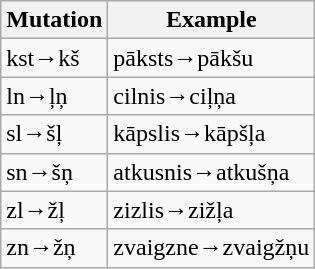<table class="wikitable">
<tr>
<th>Mutation</th>
<th>Example</th>
</tr>
<tr>
<td>kst→kš</td>
<td>pāksts→pākšu</td>
</tr>
<tr>
<td>ln→ļņ</td>
<td>cilnis→ciļņa</td>
</tr>
<tr>
<td>sl→šļ</td>
<td>kāpslis→kāpšļa</td>
</tr>
<tr>
<td>sn→šņ</td>
<td>atkusnis→atkušņa</td>
</tr>
<tr>
<td>zl→žļ</td>
<td>zizlis→zižļa</td>
</tr>
<tr>
<td>zn→žņ</td>
<td>zvaigzne→zvaigžņu</td>
</tr>
</table>
